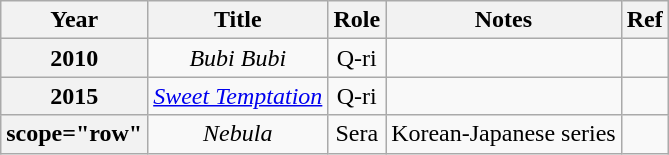<table class="wikitable plainrowheaders" style="text-align:center">
<tr>
<th>Year</th>
<th>Title</th>
<th>Role</th>
<th>Notes</th>
<th>Ref</th>
</tr>
<tr>
<th scope="row">2010</th>
<td><em>Bubi Bubi</em></td>
<td>Q-ri</td>
<td></td>
<td></td>
</tr>
<tr>
<th scope="row">2015</th>
<td><em><a href='#'>Sweet Temptation</a></em></td>
<td>Q-ri</td>
<td></td>
<td></td>
</tr>
<tr>
<th>scope="row" </th>
<td><em>Nebula</em></td>
<td>Sera</td>
<td>Korean-Japanese series</td>
<td align="center"></td>
</tr>
</table>
